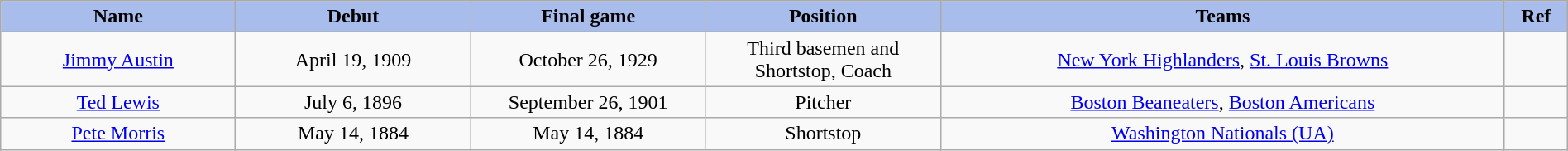<table class="wikitable" style="width: 100%">
<tr>
<th style="background:#a8bdec; width:15%;">Name</th>
<th style="width:15%; background:#a8bdec;">Debut</th>
<th style="width:15%; background:#a8bdec;">Final game</th>
<th style="width:15%; background:#a8bdec;">Position</th>
<th style="width:36%; background:#a8bdec;">Teams</th>
<th style="width:4%; background:#a8bdec;">Ref</th>
</tr>
<tr align=center>
<td><a href='#'>Jimmy Austin</a></td>
<td>April 19, 1909</td>
<td>October 26, 1929</td>
<td>Third basemen and Shortstop, Coach</td>
<td><a href='#'>New York Highlanders</a>, <a href='#'>St. Louis Browns</a></td>
<td></td>
</tr>
<tr align=center>
<td><a href='#'>Ted Lewis</a></td>
<td>July 6, 1896</td>
<td>September 26, 1901</td>
<td>Pitcher</td>
<td><a href='#'>Boston Beaneaters</a>, <a href='#'>Boston Americans</a></td>
<td></td>
</tr>
<tr align=center>
<td><a href='#'>Pete Morris</a></td>
<td>May 14, 1884</td>
<td>May 14, 1884</td>
<td>Shortstop</td>
<td><a href='#'>Washington Nationals (UA)</a></td>
<td></td>
</tr>
</table>
